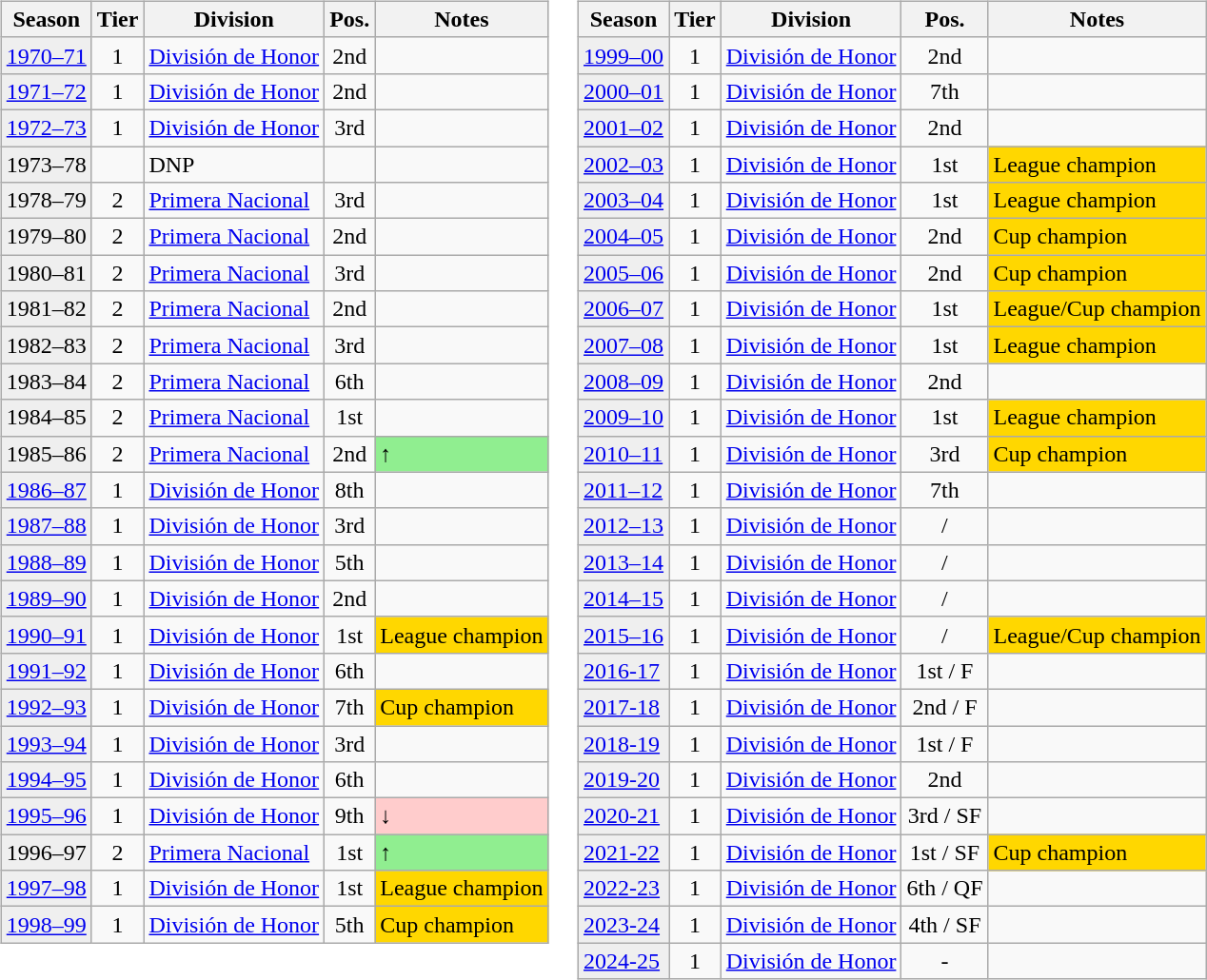<table>
<tr>
<td valign="top" width=0%><br><table class="wikitable">
<tr>
<th>Season</th>
<th>Tier</th>
<th>Division</th>
<th>Pos.</th>
<th>Notes</th>
</tr>
<tr>
<td style="background:#efefef;"><a href='#'>1970–71</a></td>
<td align="center">1</td>
<td><a href='#'>División de Honor</a></td>
<td align="center">2nd</td>
<td></td>
</tr>
<tr>
<td style="background:#efefef;"><a href='#'>1971–72</a></td>
<td align="center">1</td>
<td><a href='#'>División de Honor</a></td>
<td align="center">2nd</td>
<td></td>
</tr>
<tr>
<td style="background:#efefef;"><a href='#'>1972–73</a></td>
<td align="center">1</td>
<td><a href='#'>División de Honor</a></td>
<td align="center">3rd</td>
<td></td>
</tr>
<tr>
<td style="background:#efefef;">1973–78</td>
<td align="center"></td>
<td>DNP</td>
<td align="center"></td>
<td></td>
</tr>
<tr>
<td style="background:#efefef;">1978–79</td>
<td align="center">2</td>
<td><a href='#'>Primera Nacional</a></td>
<td align="center">3rd</td>
<td></td>
</tr>
<tr>
<td style="background:#efefef;">1979–80</td>
<td align="center">2</td>
<td><a href='#'>Primera Nacional</a></td>
<td align="center">2nd</td>
<td></td>
</tr>
<tr>
<td style="background:#efefef;">1980–81</td>
<td align="center">2</td>
<td><a href='#'>Primera Nacional</a></td>
<td align="center">3rd</td>
<td></td>
</tr>
<tr>
<td style="background:#efefef;">1981–82</td>
<td align="center">2</td>
<td><a href='#'>Primera Nacional</a></td>
<td align="center">2nd</td>
<td></td>
</tr>
<tr>
<td style="background:#efefef;">1982–83</td>
<td align="center">2</td>
<td><a href='#'>Primera Nacional</a></td>
<td align="center">3rd</td>
<td></td>
</tr>
<tr>
<td style="background:#efefef;">1983–84</td>
<td align="center">2</td>
<td><a href='#'>Primera Nacional</a></td>
<td align="center">6th</td>
<td></td>
</tr>
<tr>
<td style="background:#efefef;">1984–85</td>
<td align="center">2</td>
<td><a href='#'>Primera Nacional</a></td>
<td align="center">1st</td>
<td></td>
</tr>
<tr>
<td style="background:#efefef;">1985–86</td>
<td align="center">2</td>
<td><a href='#'>Primera Nacional</a></td>
<td align="center">2nd</td>
<td style="background:#90EE90">↑</td>
</tr>
<tr>
<td style="background:#efefef;"><a href='#'>1986–87</a></td>
<td align="center">1</td>
<td><a href='#'>División de Honor</a></td>
<td align="center">8th</td>
<td></td>
</tr>
<tr>
<td style="background:#efefef;"><a href='#'>1987–88</a></td>
<td align="center">1</td>
<td><a href='#'>División de Honor</a></td>
<td align="center">3rd</td>
<td></td>
</tr>
<tr>
<td style="background:#efefef;"><a href='#'>1988–89</a></td>
<td align="center">1</td>
<td><a href='#'>División de Honor</a></td>
<td align="center">5th</td>
<td></td>
</tr>
<tr>
<td style="background:#efefef;"><a href='#'>1989–90</a></td>
<td align="center">1</td>
<td><a href='#'>División de Honor</a></td>
<td align="center">2nd</td>
<td></td>
</tr>
<tr>
<td style="background:#efefef;"><a href='#'>1990–91</a></td>
<td align="center">1</td>
<td><a href='#'>División de Honor</a></td>
<td align="center">1st</td>
<td style="background:gold">League champion</td>
</tr>
<tr>
<td style="background:#efefef;"><a href='#'>1991–92</a></td>
<td align="center">1</td>
<td><a href='#'>División de Honor</a></td>
<td align="center">6th</td>
<td></td>
</tr>
<tr>
<td style="background:#efefef;"><a href='#'>1992–93</a></td>
<td align="center">1</td>
<td><a href='#'>División de Honor</a></td>
<td align="center">7th</td>
<td style="background:gold">Cup champion</td>
</tr>
<tr>
<td style="background:#efefef;"><a href='#'>1993–94</a></td>
<td align="center">1</td>
<td><a href='#'>División de Honor</a></td>
<td align="center">3rd</td>
<td></td>
</tr>
<tr>
<td style="background:#efefef;"><a href='#'>1994–95</a></td>
<td align="center">1</td>
<td><a href='#'>División de Honor</a></td>
<td align="center">6th</td>
<td></td>
</tr>
<tr>
<td style="background:#efefef;"><a href='#'>1995–96</a></td>
<td align="center">1</td>
<td><a href='#'>División de Honor</a></td>
<td align="center">9th</td>
<td style="background:#ffcccc">↓</td>
</tr>
<tr>
<td style="background:#efefef;">1996–97</td>
<td align="center">2</td>
<td><a href='#'>Primera Nacional</a></td>
<td align="center">1st</td>
<td style="background:#90EE90">↑</td>
</tr>
<tr>
<td style="background:#efefef;"><a href='#'>1997–98</a></td>
<td align="center">1</td>
<td><a href='#'>División de Honor</a></td>
<td align="center">1st</td>
<td style="background:gold">League champion</td>
</tr>
<tr>
<td style="background:#efefef;"><a href='#'>1998–99</a></td>
<td align="center">1</td>
<td><a href='#'>División de Honor</a></td>
<td align="center">5th</td>
<td style="background:gold">Cup champion</td>
</tr>
</table>
</td>
<td valign="top" width=0%><br><table class="wikitable">
<tr>
<th>Season</th>
<th>Tier</th>
<th>Division</th>
<th>Pos.</th>
<th>Notes</th>
</tr>
<tr>
<td style="background:#efefef;"><a href='#'>1999–00</a></td>
<td align="center">1</td>
<td><a href='#'>División de Honor</a></td>
<td align="center">2nd</td>
<td></td>
</tr>
<tr>
<td style="background:#efefef;"><a href='#'>2000–01</a></td>
<td align="center">1</td>
<td><a href='#'>División de Honor</a></td>
<td align="center">7th</td>
<td></td>
</tr>
<tr>
<td style="background:#efefef;"><a href='#'>2001–02</a></td>
<td align="center">1</td>
<td><a href='#'>División de Honor</a></td>
<td align="center">2nd</td>
<td></td>
</tr>
<tr>
<td style="background:#efefef;"><a href='#'>2002–03</a></td>
<td align="center">1</td>
<td><a href='#'>División de Honor</a></td>
<td align="center">1st</td>
<td style="background:gold">League champion</td>
</tr>
<tr>
<td style="background:#efefef;"><a href='#'>2003–04</a></td>
<td align="center">1</td>
<td><a href='#'>División de Honor</a></td>
<td align="center">1st</td>
<td style="background:gold">League champion</td>
</tr>
<tr>
<td style="background:#efefef;"><a href='#'>2004–05</a></td>
<td align="center">1</td>
<td><a href='#'>División de Honor</a></td>
<td align="center">2nd</td>
<td style="background:gold">Cup champion</td>
</tr>
<tr>
<td style="background:#efefef;"><a href='#'>2005–06</a></td>
<td align="center">1</td>
<td><a href='#'>División de Honor</a></td>
<td align="center">2nd</td>
<td style="background:gold">Cup champion</td>
</tr>
<tr>
<td style="background:#efefef;"><a href='#'>2006–07</a></td>
<td align="center">1</td>
<td><a href='#'>División de Honor</a></td>
<td align="center">1st</td>
<td style="background:gold">League/Cup champion</td>
</tr>
<tr>
<td style="background:#efefef;"><a href='#'>2007–08</a></td>
<td align="center">1</td>
<td><a href='#'>División de Honor</a></td>
<td align="center">1st</td>
<td style="background:gold">League champion</td>
</tr>
<tr>
<td style="background:#efefef;"><a href='#'>2008–09</a></td>
<td align="center">1</td>
<td><a href='#'>División de Honor</a></td>
<td align="center">2nd</td>
<td></td>
</tr>
<tr>
<td style="background:#efefef;"><a href='#'>2009–10</a></td>
<td align="center">1</td>
<td><a href='#'>División de Honor</a></td>
<td align="center">1st</td>
<td style="background:gold">League champion</td>
</tr>
<tr>
<td style="background:#efefef;"><a href='#'>2010–11</a></td>
<td align="center">1</td>
<td><a href='#'>División de Honor</a></td>
<td align="center">3rd</td>
<td style="background:gold">Cup champion</td>
</tr>
<tr>
<td style="background:#efefef;"><a href='#'>2011–12</a></td>
<td align="center">1</td>
<td><a href='#'>División de Honor</a></td>
<td align="center">7th</td>
<td></td>
</tr>
<tr>
<td style="background:#efefef;"><a href='#'>2012–13</a></td>
<td align="center">1</td>
<td><a href='#'>División de Honor</a></td>
<td align="center"> / </td>
<td></td>
</tr>
<tr>
<td style="background:#efefef;"><a href='#'>2013–14</a></td>
<td align="center">1</td>
<td><a href='#'>División de Honor</a></td>
<td align="center"> / </td>
<td></td>
</tr>
<tr>
<td style="background:#efefef;"><a href='#'>2014–15</a></td>
<td align="center">1</td>
<td><a href='#'>División de Honor</a></td>
<td align="center"> / </td>
<td></td>
</tr>
<tr>
<td style="background:#efefef;"><a href='#'>2015–16</a></td>
<td align="center">1</td>
<td><a href='#'>División de Honor</a></td>
<td align="center"> / </td>
<td style="background:gold">League/Cup champion</td>
</tr>
<tr>
<td style="background:#efefef;"><a href='#'>2016-17</a></td>
<td align="center">1</td>
<td><a href='#'>División de Honor</a></td>
<td align="center">1st / F</td>
<td></td>
</tr>
<tr>
<td style="background:#efefef;"><a href='#'>2017-18</a></td>
<td align="center">1</td>
<td><a href='#'>División de Honor</a></td>
<td align="center">2nd / F</td>
<td></td>
</tr>
<tr>
<td style="background:#efefef;"><a href='#'>2018-19</a></td>
<td align="center">1</td>
<td><a href='#'>División de Honor</a></td>
<td align="center">1st / F</td>
<td></td>
</tr>
<tr>
<td style="background:#efefef;"><a href='#'>2019-20</a></td>
<td align="center">1</td>
<td><a href='#'>División de Honor</a></td>
<td align="center">2nd</td>
<td></td>
</tr>
<tr>
<td style="background:#efefef;"><a href='#'>2020-21</a></td>
<td align="center">1</td>
<td><a href='#'>División de Honor</a></td>
<td align="center">3rd / SF</td>
<td></td>
</tr>
<tr>
<td style="background:#efefef;"><a href='#'>2021-22</a></td>
<td align="center">1</td>
<td><a href='#'>División de Honor</a></td>
<td align="center">1st / SF</td>
<td style="background:gold">Cup champion</td>
</tr>
<tr>
<td style="background:#efefef;"><a href='#'>2022-23</a></td>
<td align="center">1</td>
<td><a href='#'>División de Honor</a></td>
<td align="center">6th / QF</td>
<td></td>
</tr>
<tr>
<td style="background:#efefef;"><a href='#'>2023-24</a></td>
<td align="center">1</td>
<td><a href='#'>División de Honor</a></td>
<td align="center">4th / SF</td>
<td></td>
</tr>
<tr>
<td style="background:#efefef;"><a href='#'>2024-25</a></td>
<td align="center">1</td>
<td><a href='#'>División de Honor</a></td>
<td align="center">-</td>
<td></td>
</tr>
</table>
</td>
</tr>
</table>
